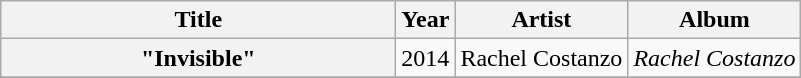<table class="wikitable plainrowheaders" style="text-align:center;" border="1">
<tr>
<th scope="col" style="width:16em;">Title</th>
<th scope="col">Year</th>
<th scope="col">Artist</th>
<th scope="col">Album</th>
</tr>
<tr>
<th scope="row">"Invisible"<br></th>
<td>2014</td>
<td>Rachel Costanzo</td>
<td><em>Rachel Costanzo</em></td>
</tr>
<tr>
</tr>
</table>
